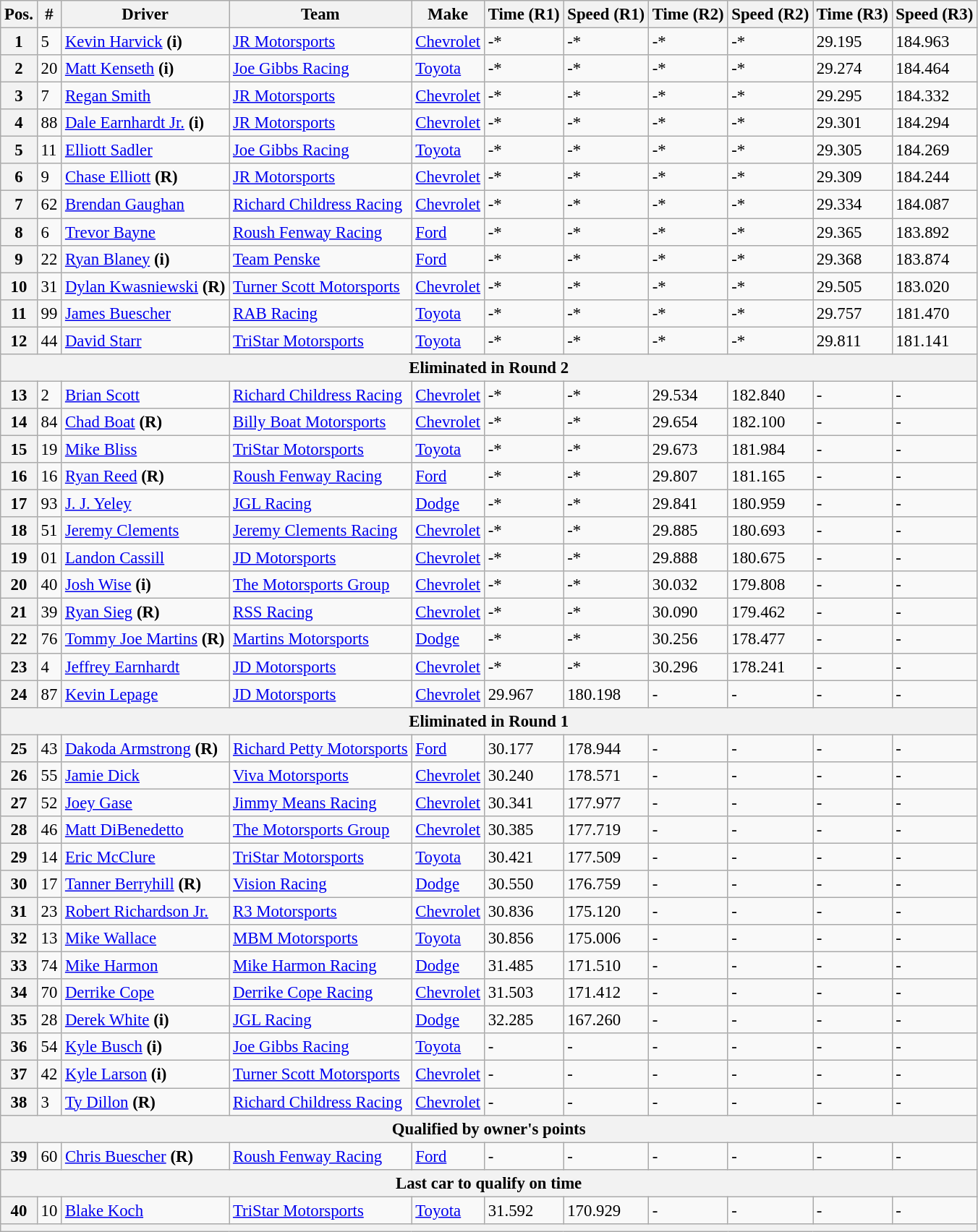<table class="wikitable" style="font-size:95%">
<tr>
<th>Pos.</th>
<th>#</th>
<th>Driver</th>
<th>Team</th>
<th>Make</th>
<th>Time (R1)</th>
<th>Speed (R1)</th>
<th>Time (R2)</th>
<th>Speed (R2)</th>
<th>Time (R3)</th>
<th>Speed (R3)</th>
</tr>
<tr>
<th>1</th>
<td>5</td>
<td><a href='#'>Kevin Harvick</a> <strong>(i)</strong></td>
<td><a href='#'>JR Motorsports</a></td>
<td><a href='#'>Chevrolet</a></td>
<td>-*</td>
<td>-*</td>
<td>-*</td>
<td>-*</td>
<td>29.195</td>
<td>184.963</td>
</tr>
<tr>
<th>2</th>
<td>20</td>
<td><a href='#'>Matt Kenseth</a> <strong>(i)</strong></td>
<td><a href='#'>Joe Gibbs Racing</a></td>
<td><a href='#'>Toyota</a></td>
<td>-*</td>
<td>-*</td>
<td>-*</td>
<td>-*</td>
<td>29.274</td>
<td>184.464</td>
</tr>
<tr>
<th>3</th>
<td>7</td>
<td><a href='#'>Regan Smith</a></td>
<td><a href='#'>JR Motorsports</a></td>
<td><a href='#'>Chevrolet</a></td>
<td>-*</td>
<td>-*</td>
<td>-*</td>
<td>-*</td>
<td>29.295</td>
<td>184.332</td>
</tr>
<tr>
<th>4</th>
<td>88</td>
<td><a href='#'>Dale Earnhardt Jr.</a> <strong>(i)</strong></td>
<td><a href='#'>JR Motorsports</a></td>
<td><a href='#'>Chevrolet</a></td>
<td>-*</td>
<td>-*</td>
<td>-*</td>
<td>-*</td>
<td>29.301</td>
<td>184.294</td>
</tr>
<tr>
<th>5</th>
<td>11</td>
<td><a href='#'>Elliott Sadler</a></td>
<td><a href='#'>Joe Gibbs Racing</a></td>
<td><a href='#'>Toyota</a></td>
<td>-*</td>
<td>-*</td>
<td>-*</td>
<td>-*</td>
<td>29.305</td>
<td>184.269</td>
</tr>
<tr>
<th>6</th>
<td>9</td>
<td><a href='#'>Chase Elliott</a> <strong>(R)</strong></td>
<td><a href='#'>JR Motorsports</a></td>
<td><a href='#'>Chevrolet</a></td>
<td>-*</td>
<td>-*</td>
<td>-*</td>
<td>-*</td>
<td>29.309</td>
<td>184.244</td>
</tr>
<tr>
<th>7</th>
<td>62</td>
<td><a href='#'>Brendan Gaughan</a></td>
<td><a href='#'>Richard Childress Racing</a></td>
<td><a href='#'>Chevrolet</a></td>
<td>-*</td>
<td>-*</td>
<td>-*</td>
<td>-*</td>
<td>29.334</td>
<td>184.087</td>
</tr>
<tr>
<th>8</th>
<td>6</td>
<td><a href='#'>Trevor Bayne</a></td>
<td><a href='#'>Roush Fenway Racing</a></td>
<td><a href='#'>Ford</a></td>
<td>-*</td>
<td>-*</td>
<td>-*</td>
<td>-*</td>
<td>29.365</td>
<td>183.892</td>
</tr>
<tr>
<th>9</th>
<td>22</td>
<td><a href='#'>Ryan Blaney</a> <strong>(i)</strong></td>
<td><a href='#'>Team Penske</a></td>
<td><a href='#'>Ford</a></td>
<td>-*</td>
<td>-*</td>
<td>-*</td>
<td>-*</td>
<td>29.368</td>
<td>183.874</td>
</tr>
<tr>
<th>10</th>
<td>31</td>
<td><a href='#'>Dylan Kwasniewski</a> <strong>(R)</strong></td>
<td><a href='#'>Turner Scott Motorsports</a></td>
<td><a href='#'>Chevrolet</a></td>
<td>-*</td>
<td>-*</td>
<td>-*</td>
<td>-*</td>
<td>29.505</td>
<td>183.020</td>
</tr>
<tr>
<th>11</th>
<td>99</td>
<td><a href='#'>James Buescher</a></td>
<td><a href='#'>RAB Racing</a></td>
<td><a href='#'>Toyota</a></td>
<td>-*</td>
<td>-*</td>
<td>-*</td>
<td>-*</td>
<td>29.757</td>
<td>181.470</td>
</tr>
<tr>
<th>12</th>
<td>44</td>
<td><a href='#'>David Starr</a></td>
<td><a href='#'>TriStar Motorsports</a></td>
<td><a href='#'>Toyota</a></td>
<td>-*</td>
<td>-*</td>
<td>-*</td>
<td>-*</td>
<td>29.811</td>
<td>181.141</td>
</tr>
<tr>
<th colspan="11">Eliminated in Round 2</th>
</tr>
<tr>
<th>13</th>
<td>2</td>
<td><a href='#'>Brian Scott</a></td>
<td><a href='#'>Richard Childress Racing</a></td>
<td><a href='#'>Chevrolet</a></td>
<td>-*</td>
<td>-*</td>
<td>29.534</td>
<td>182.840</td>
<td>-</td>
<td>-</td>
</tr>
<tr>
<th>14</th>
<td>84</td>
<td><a href='#'>Chad Boat</a> <strong>(R)</strong></td>
<td><a href='#'>Billy Boat Motorsports</a></td>
<td><a href='#'>Chevrolet</a></td>
<td>-*</td>
<td>-*</td>
<td>29.654</td>
<td>182.100</td>
<td>-</td>
<td>-</td>
</tr>
<tr>
<th>15</th>
<td>19</td>
<td><a href='#'>Mike Bliss</a></td>
<td><a href='#'>TriStar Motorsports</a></td>
<td><a href='#'>Toyota</a></td>
<td>-*</td>
<td>-*</td>
<td>29.673</td>
<td>181.984</td>
<td>-</td>
<td>-</td>
</tr>
<tr>
<th>16</th>
<td>16</td>
<td><a href='#'>Ryan Reed</a> <strong>(R)</strong></td>
<td><a href='#'>Roush Fenway Racing</a></td>
<td><a href='#'>Ford</a></td>
<td>-*</td>
<td>-*</td>
<td>29.807</td>
<td>181.165</td>
<td>-</td>
<td>-</td>
</tr>
<tr>
<th>17</th>
<td>93</td>
<td><a href='#'>J. J. Yeley</a></td>
<td><a href='#'>JGL Racing</a></td>
<td><a href='#'>Dodge</a></td>
<td>-*</td>
<td>-*</td>
<td>29.841</td>
<td>180.959</td>
<td>-</td>
<td>-</td>
</tr>
<tr>
<th>18</th>
<td>51</td>
<td><a href='#'>Jeremy Clements</a></td>
<td><a href='#'>Jeremy Clements Racing</a></td>
<td><a href='#'>Chevrolet</a></td>
<td>-*</td>
<td>-*</td>
<td>29.885</td>
<td>180.693</td>
<td>-</td>
<td>-</td>
</tr>
<tr>
<th>19</th>
<td>01</td>
<td><a href='#'>Landon Cassill</a></td>
<td><a href='#'>JD Motorsports</a></td>
<td><a href='#'>Chevrolet</a></td>
<td>-*</td>
<td>-*</td>
<td>29.888</td>
<td>180.675</td>
<td>-</td>
<td>-</td>
</tr>
<tr>
<th>20</th>
<td>40</td>
<td><a href='#'>Josh Wise</a> <strong>(i)</strong></td>
<td><a href='#'>The Motorsports Group</a></td>
<td><a href='#'>Chevrolet</a></td>
<td>-*</td>
<td>-*</td>
<td>30.032</td>
<td>179.808</td>
<td>-</td>
<td>-</td>
</tr>
<tr>
<th>21</th>
<td>39</td>
<td><a href='#'>Ryan Sieg</a> <strong>(R)</strong></td>
<td><a href='#'>RSS Racing</a></td>
<td><a href='#'>Chevrolet</a></td>
<td>-*</td>
<td>-*</td>
<td>30.090</td>
<td>179.462</td>
<td>-</td>
<td>-</td>
</tr>
<tr>
<th>22</th>
<td>76</td>
<td><a href='#'>Tommy Joe Martins</a> <strong>(R)</strong></td>
<td><a href='#'>Martins Motorsports</a></td>
<td><a href='#'>Dodge</a></td>
<td>-*</td>
<td>-*</td>
<td>30.256</td>
<td>178.477</td>
<td>-</td>
<td>-</td>
</tr>
<tr>
<th>23</th>
<td>4</td>
<td><a href='#'>Jeffrey Earnhardt</a></td>
<td><a href='#'>JD Motorsports</a></td>
<td><a href='#'>Chevrolet</a></td>
<td>-*</td>
<td>-*</td>
<td>30.296</td>
<td>178.241</td>
<td>-</td>
<td>-</td>
</tr>
<tr>
<th>24</th>
<td>87</td>
<td><a href='#'>Kevin Lepage</a></td>
<td><a href='#'>JD Motorsports</a></td>
<td><a href='#'>Chevrolet</a></td>
<td>29.967</td>
<td>180.198</td>
<td>-</td>
<td>-</td>
<td>-</td>
<td>-</td>
</tr>
<tr>
<th colspan="11">Eliminated in Round 1</th>
</tr>
<tr>
<th>25</th>
<td>43</td>
<td><a href='#'>Dakoda Armstrong</a> <strong>(R)</strong></td>
<td><a href='#'>Richard Petty Motorsports</a></td>
<td><a href='#'>Ford</a></td>
<td>30.177</td>
<td>178.944</td>
<td>-</td>
<td>-</td>
<td>-</td>
<td>-</td>
</tr>
<tr>
<th>26</th>
<td>55</td>
<td><a href='#'>Jamie Dick</a></td>
<td><a href='#'>Viva Motorsports</a></td>
<td><a href='#'>Chevrolet</a></td>
<td>30.240</td>
<td>178.571</td>
<td>-</td>
<td>-</td>
<td>-</td>
<td>-</td>
</tr>
<tr>
<th>27</th>
<td>52</td>
<td><a href='#'>Joey Gase</a></td>
<td><a href='#'>Jimmy Means Racing</a></td>
<td><a href='#'>Chevrolet</a></td>
<td>30.341</td>
<td>177.977</td>
<td>-</td>
<td>-</td>
<td>-</td>
<td>-</td>
</tr>
<tr>
<th>28</th>
<td>46</td>
<td><a href='#'>Matt DiBenedetto</a></td>
<td><a href='#'>The Motorsports Group</a></td>
<td><a href='#'>Chevrolet</a></td>
<td>30.385</td>
<td>177.719</td>
<td>-</td>
<td>-</td>
<td>-</td>
<td>-</td>
</tr>
<tr>
<th>29</th>
<td>14</td>
<td><a href='#'>Eric McClure</a></td>
<td><a href='#'>TriStar Motorsports</a></td>
<td><a href='#'>Toyota</a></td>
<td>30.421</td>
<td>177.509</td>
<td>-</td>
<td>-</td>
<td>-</td>
<td>-</td>
</tr>
<tr>
<th>30</th>
<td>17</td>
<td><a href='#'>Tanner Berryhill</a> <strong>(R)</strong></td>
<td><a href='#'>Vision Racing</a></td>
<td><a href='#'>Dodge</a></td>
<td>30.550</td>
<td>176.759</td>
<td>-</td>
<td>-</td>
<td>-</td>
<td>-</td>
</tr>
<tr>
<th>31</th>
<td>23</td>
<td><a href='#'>Robert Richardson Jr.</a></td>
<td><a href='#'>R3 Motorsports</a></td>
<td><a href='#'>Chevrolet</a></td>
<td>30.836</td>
<td>175.120</td>
<td>-</td>
<td>-</td>
<td>-</td>
<td>-</td>
</tr>
<tr>
<th>32</th>
<td>13</td>
<td><a href='#'>Mike Wallace</a></td>
<td><a href='#'>MBM Motorsports</a></td>
<td><a href='#'>Toyota</a></td>
<td>30.856</td>
<td>175.006</td>
<td>-</td>
<td>-</td>
<td>-</td>
<td>-</td>
</tr>
<tr>
<th>33</th>
<td>74</td>
<td><a href='#'>Mike Harmon</a></td>
<td><a href='#'>Mike Harmon Racing</a></td>
<td><a href='#'>Dodge</a></td>
<td>31.485</td>
<td>171.510</td>
<td>-</td>
<td>-</td>
<td>-</td>
<td>-</td>
</tr>
<tr>
<th>34</th>
<td>70</td>
<td><a href='#'>Derrike Cope</a></td>
<td><a href='#'>Derrike Cope Racing</a></td>
<td><a href='#'>Chevrolet</a></td>
<td>31.503</td>
<td>171.412</td>
<td>-</td>
<td>-</td>
<td>-</td>
<td>-</td>
</tr>
<tr>
<th>35</th>
<td>28</td>
<td><a href='#'>Derek White</a> <strong>(i)</strong></td>
<td><a href='#'>JGL Racing</a></td>
<td><a href='#'>Dodge</a></td>
<td>32.285</td>
<td>167.260</td>
<td>-</td>
<td>-</td>
<td>-</td>
<td>-</td>
</tr>
<tr>
<th>36</th>
<td>54</td>
<td><a href='#'>Kyle Busch</a> <strong>(i)</strong></td>
<td><a href='#'>Joe Gibbs Racing</a></td>
<td><a href='#'>Toyota</a></td>
<td>-</td>
<td>-</td>
<td>-</td>
<td>-</td>
<td>-</td>
<td>-</td>
</tr>
<tr>
<th>37</th>
<td>42</td>
<td><a href='#'>Kyle Larson</a> <strong>(i)</strong></td>
<td><a href='#'>Turner Scott Motorsports</a></td>
<td><a href='#'>Chevrolet</a></td>
<td>-</td>
<td>-</td>
<td>-</td>
<td>-</td>
<td>-</td>
<td>-</td>
</tr>
<tr>
<th>38</th>
<td>3</td>
<td><a href='#'>Ty Dillon</a> <strong>(R)</strong></td>
<td><a href='#'>Richard Childress Racing</a></td>
<td><a href='#'>Chevrolet</a></td>
<td>-</td>
<td>-</td>
<td>-</td>
<td>-</td>
<td>-</td>
<td>-</td>
</tr>
<tr>
<th colspan="11">Qualified by owner's points</th>
</tr>
<tr>
<th>39</th>
<td>60</td>
<td><a href='#'>Chris Buescher</a> <strong>(R)</strong></td>
<td><a href='#'>Roush Fenway Racing</a></td>
<td><a href='#'>Ford</a></td>
<td>-</td>
<td>-</td>
<td>-</td>
<td>-</td>
<td>-</td>
<td>-</td>
</tr>
<tr>
<th colspan="11">Last car to qualify on time</th>
</tr>
<tr>
<th>40</th>
<td>10</td>
<td><a href='#'>Blake Koch</a></td>
<td><a href='#'>TriStar Motorsports</a></td>
<td><a href='#'>Toyota</a></td>
<td>31.592</td>
<td>170.929</td>
<td>-</td>
<td>-</td>
<td>-</td>
<td>-</td>
</tr>
<tr>
<th colspan="11"></th>
</tr>
</table>
